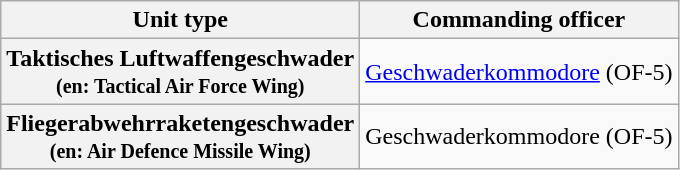<table class="wikitable floatright">
<tr>
<th scope="col">Unit type</th>
<th scope="col">Commanding officer</th>
</tr>
<tr>
<th scope="row">Taktisches Luftwaffengeschwader<br><small>(en: Tactical Air Force Wing)</small></th>
<td><a href='#'>Geschwaderkommodore</a> (OF-5)</td>
</tr>
<tr>
<th scope="row">Fliegerabwehrraketengeschwader<br><small>(en: Air Defence Missile Wing)</small></th>
<td>Geschwaderkommodore (OF-5)</td>
</tr>
</table>
